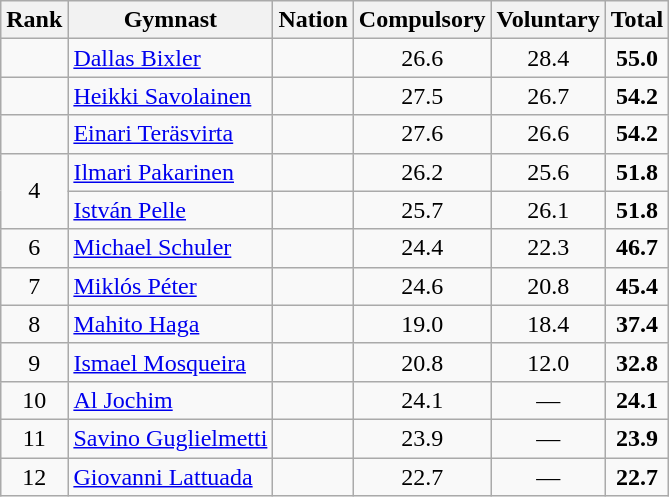<table class="wikitable sortable" style="text-align:center">
<tr>
<th>Rank</th>
<th>Gymnast</th>
<th>Nation</th>
<th>Compulsory</th>
<th>Voluntary</th>
<th>Total</th>
</tr>
<tr>
<td></td>
<td align=left><a href='#'>Dallas Bixler</a></td>
<td align=left></td>
<td>26.6</td>
<td>28.4</td>
<td><strong>55.0</strong></td>
</tr>
<tr>
<td></td>
<td align=left><a href='#'>Heikki Savolainen</a></td>
<td align=left></td>
<td>27.5</td>
<td>26.7</td>
<td><strong>54.2</strong></td>
</tr>
<tr>
<td></td>
<td align=left><a href='#'>Einari Teräsvirta</a></td>
<td align=left></td>
<td>27.6</td>
<td>26.6</td>
<td><strong>54.2</strong></td>
</tr>
<tr>
<td rowspan=2>4</td>
<td align=left><a href='#'>Ilmari Pakarinen</a></td>
<td align=left></td>
<td>26.2</td>
<td>25.6</td>
<td><strong>51.8</strong></td>
</tr>
<tr>
<td align=left><a href='#'>István Pelle</a></td>
<td align=left></td>
<td>25.7</td>
<td>26.1</td>
<td><strong>51.8</strong></td>
</tr>
<tr>
<td>6</td>
<td align=left><a href='#'>Michael Schuler</a></td>
<td align=left></td>
<td>24.4</td>
<td>22.3</td>
<td><strong>46.7</strong></td>
</tr>
<tr>
<td>7</td>
<td align=left><a href='#'>Miklós Péter</a></td>
<td align=left></td>
<td>24.6</td>
<td>20.8</td>
<td><strong>45.4</strong></td>
</tr>
<tr>
<td>8</td>
<td align=left><a href='#'>Mahito Haga</a></td>
<td align=left></td>
<td>19.0</td>
<td>18.4</td>
<td><strong>37.4</strong></td>
</tr>
<tr>
<td>9</td>
<td align=left><a href='#'>Ismael Mosqueira</a></td>
<td align=left></td>
<td>20.8</td>
<td>12.0</td>
<td><strong>32.8</strong></td>
</tr>
<tr>
<td>10</td>
<td align=left><a href='#'>Al Jochim</a></td>
<td align=left></td>
<td>24.1</td>
<td data-sort-value=0.0>—</td>
<td><strong>24.1</strong></td>
</tr>
<tr>
<td>11</td>
<td align=left><a href='#'>Savino Guglielmetti</a></td>
<td align=left></td>
<td>23.9</td>
<td data-sort-value=0.0>—</td>
<td><strong>23.9</strong></td>
</tr>
<tr>
<td>12</td>
<td align=left><a href='#'>Giovanni Lattuada</a></td>
<td align=left></td>
<td>22.7</td>
<td data-sort-value=0.0>—</td>
<td><strong>22.7</strong></td>
</tr>
</table>
